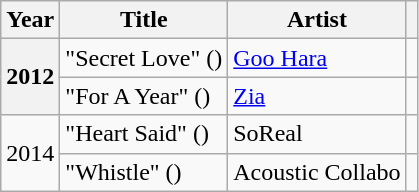<table class="wikitable plainrowheaders sortable">
<tr>
<th scope="col">Year</th>
<th scope="col">Title</th>
<th scope="col">Artist</th>
<th scope="col" class="unsortable"></th>
</tr>
<tr>
<th scope="row" rowspan="2">2012</th>
<td>"Secret Love" ()</td>
<td><a href='#'>Goo Hara</a></td>
<td style="text-align:center"></td>
</tr>
<tr>
<td>"For A Year" ()</td>
<td><a href='#'>Zia</a></td>
<td style="text-align:center"></td>
</tr>
<tr>
<td rowspan="2">2014</td>
<td>"Heart Said" ()</td>
<td>SoReal</td>
<td style="text-align:center"></td>
</tr>
<tr>
<td>"Whistle" ()</td>
<td>Acoustic Collabo</td>
<td style="text-align:center"></td>
</tr>
</table>
